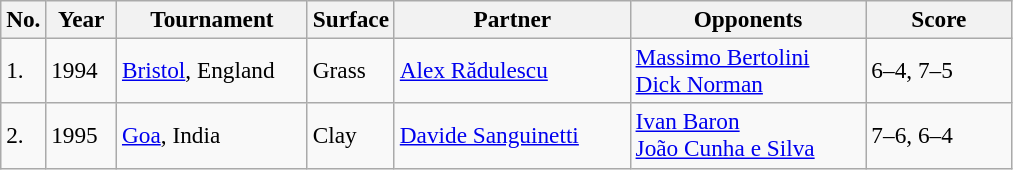<table class="sortable wikitable" style=font-size:97%>
<tr>
<th style="width:20px" class="unsortable">No.</th>
<th style="width:40px">Year</th>
<th style="width:120px">Tournament</th>
<th style="width:50px">Surface</th>
<th style="width:150px">Partner</th>
<th style="width:150px">Opponents</th>
<th style="width:90px" class="unsortable">Score</th>
</tr>
<tr>
<td>1.</td>
<td>1994</td>
<td><a href='#'>Bristol</a>, England</td>
<td>Grass</td>
<td> <a href='#'>Alex Rădulescu</a></td>
<td> <a href='#'>Massimo Bertolini</a><br> <a href='#'>Dick Norman</a></td>
<td>6–4, 7–5</td>
</tr>
<tr>
<td>2.</td>
<td>1995</td>
<td><a href='#'>Goa</a>, India</td>
<td>Clay</td>
<td> <a href='#'>Davide Sanguinetti</a></td>
<td> <a href='#'>Ivan Baron</a><br> <a href='#'>João Cunha e Silva</a></td>
<td>7–6, 6–4</td>
</tr>
</table>
